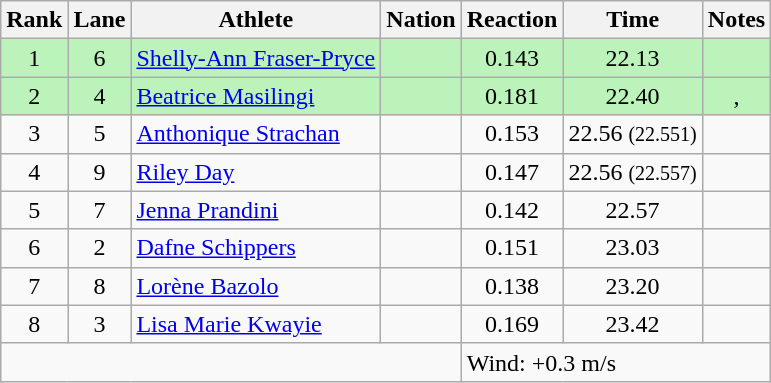<table class="wikitable sortable" style="text-align:center">
<tr>
<th>Rank</th>
<th>Lane</th>
<th>Athlete</th>
<th>Nation</th>
<th>Reaction</th>
<th>Time</th>
<th>Notes</th>
</tr>
<tr bgcolor="#bbf3bb">
<td>1</td>
<td>6</td>
<td align="left"><a href='#'>Shelly-Ann Fraser-Pryce</a></td>
<td align="left"></td>
<td>0.143</td>
<td>22.13</td>
<td></td>
</tr>
<tr bgcolor="#bbf3bb">
<td>2</td>
<td>4</td>
<td align="left"><a href='#'>Beatrice Masilingi</a></td>
<td align="left"></td>
<td>0.181</td>
<td>22.40</td>
<td>, </td>
</tr>
<tr>
<td>3</td>
<td>5</td>
<td align="left"><a href='#'>Anthonique Strachan</a></td>
<td align="left"></td>
<td>0.153</td>
<td>22.56 <small>(22.551)</small></td>
<td></td>
</tr>
<tr>
<td>4</td>
<td>9</td>
<td align="left"><a href='#'>Riley Day</a></td>
<td align="left"></td>
<td>0.147</td>
<td>22.56 <small>(22.557)</small></td>
<td></td>
</tr>
<tr>
<td>5</td>
<td>7</td>
<td align="left"><a href='#'>Jenna Prandini</a></td>
<td align="left"></td>
<td>0.142</td>
<td>22.57</td>
<td></td>
</tr>
<tr>
<td>6</td>
<td>2</td>
<td align="left"><a href='#'>Dafne Schippers</a></td>
<td align="left"></td>
<td>0.151</td>
<td>23.03</td>
<td></td>
</tr>
<tr>
<td>7</td>
<td>8</td>
<td align="left"><a href='#'>Lorène Bazolo</a></td>
<td align="left"></td>
<td>0.138</td>
<td>23.20</td>
<td></td>
</tr>
<tr>
<td>8</td>
<td>3</td>
<td align="left"><a href='#'>Lisa Marie Kwayie</a></td>
<td align="left"></td>
<td>0.169</td>
<td>23.42</td>
<td></td>
</tr>
<tr class="sortbottom">
<td colspan="4"></td>
<td colspan="3" style="text-align:left;">Wind: +0.3 m/s</td>
</tr>
</table>
